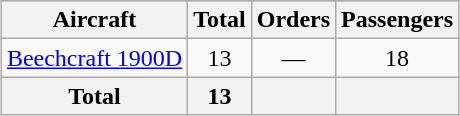<table class="wikitable" style="margin:1em auto; border-collapse:collapse;text-align:center">
<tr bgcolor=lightblue>
<th>Aircraft</th>
<th>Total</th>
<th>Orders</th>
<th>Passengers</th>
</tr>
<tr>
<td><a href='#'>Beechcraft 1900D</a></td>
<td>13</td>
<td>—</td>
<td>18</td>
</tr>
<tr>
<th>Total</th>
<th>13</th>
<th></th>
<th></th>
</tr>
</table>
